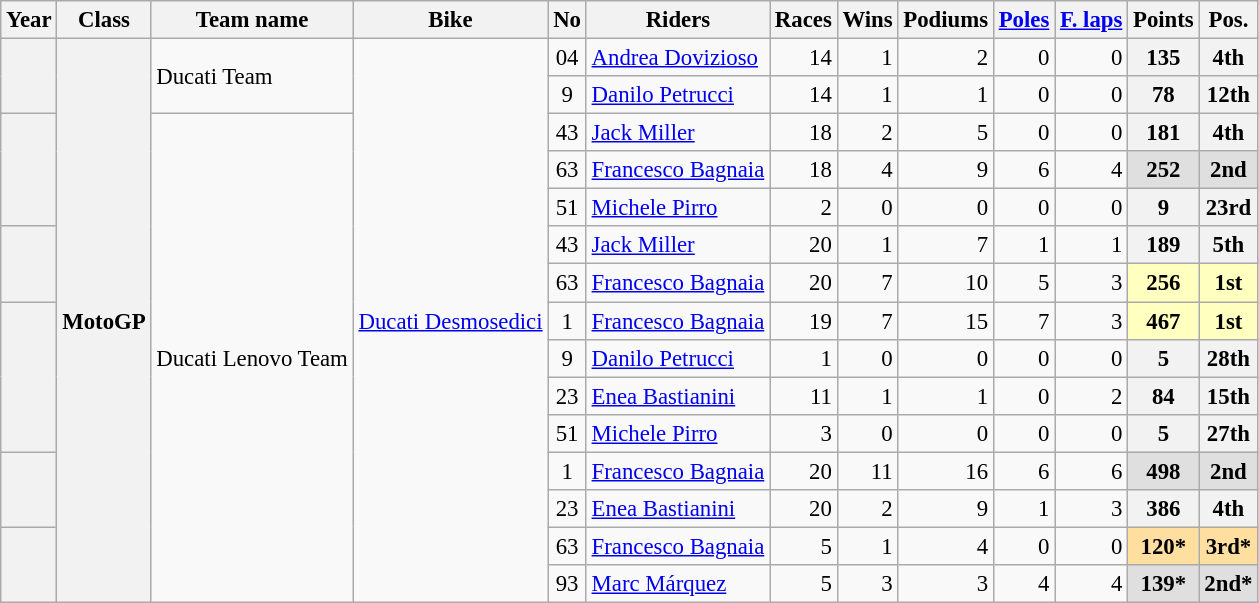<table class="wikitable" style="text-align:right; font-size:95%;">
<tr>
<th scope="col">Year</th>
<th scope="col">Class</th>
<th scope="col">Team name</th>
<th scope="col">Bike</th>
<th scope="col">No</th>
<th scope="col">Riders</th>
<th scope="col">Races</th>
<th scope="col">Wins</th>
<th scope="col">Podiums</th>
<th scope="col"><a href='#'>Poles</a></th>
<th scope="col"><a href='#'>F. laps</a></th>
<th scope="col">Points</th>
<th scope="col">Pos.</th>
</tr>
<tr>
<th rowspan="2" scope="row"></th>
<th rowspan="15">MotoGP</th>
<td rowspan="2" style="text-align:left;">Ducati Team</td>
<td rowspan="15" style="text-align:left;"><a href='#'>Ducati Desmosedici</a></td>
<td style="text-align:center;">04</td>
<td style="text-align:left;"> <a href='#'>Andrea Dovizioso</a></td>
<td>14</td>
<td>1</td>
<td>2</td>
<td>0</td>
<td>0</td>
<th>135</th>
<th>4th</th>
</tr>
<tr>
<td style="text-align:center;">9</td>
<td style="text-align:left;"> <a href='#'>Danilo Petrucci</a></td>
<td>14</td>
<td>1</td>
<td>1</td>
<td>0</td>
<td>0</td>
<th>78</th>
<th>12th</th>
</tr>
<tr>
<th rowspan="3" scope="row"></th>
<td rowspan="13" style="text-align:left;">Ducati Lenovo Team</td>
<td style="text-align:center;">43</td>
<td style="text-align:left;"> <a href='#'>Jack Miller</a></td>
<td>18</td>
<td>2</td>
<td>5</td>
<td>0</td>
<td>0</td>
<th>181</th>
<th>4th</th>
</tr>
<tr>
<td style="text-align:center;">63</td>
<td style="text-align:left;"> <a href='#'>Francesco Bagnaia</a></td>
<td>18</td>
<td>4</td>
<td>9</td>
<td>6</td>
<td>4</td>
<th style="background:#DFDFDF;">252</th>
<th style="background:#DFDFDF;">2nd</th>
</tr>
<tr>
<td style="text-align:center;">51</td>
<td style="text-align:left;"> <a href='#'>Michele Pirro</a></td>
<td>2</td>
<td>0</td>
<td>0</td>
<td>0</td>
<td>0</td>
<th>9</th>
<th>23rd</th>
</tr>
<tr>
<th rowspan="2" scope="row"></th>
<td style="text-align:center;">43</td>
<td style="text-align:left;"> <a href='#'>Jack Miller</a></td>
<td>20</td>
<td>1</td>
<td>7</td>
<td>1</td>
<td>1</td>
<th>189</th>
<th>5th</th>
</tr>
<tr>
<td style="text-align:center;">63</td>
<td style="text-align:left;"> <a href='#'>Francesco Bagnaia</a></td>
<td>20</td>
<td>7</td>
<td>10</td>
<td>5</td>
<td>3</td>
<th style="background:#FFFFBF;">256</th>
<th style="background:#FFFFBF;">1st</th>
</tr>
<tr>
<th rowspan="4" scope="row"></th>
<td style="text-align:center;">1</td>
<td style="text-align:left;"> <a href='#'>Francesco Bagnaia</a></td>
<td>19</td>
<td>7</td>
<td>15</td>
<td>7</td>
<td>3</td>
<th style="background:#FFFFBF;">467</th>
<th style="background:#FFFFBF;">1st</th>
</tr>
<tr>
<td style="text-align:center;">9</td>
<td style="text-align:left;"> <a href='#'>Danilo Petrucci</a></td>
<td>1</td>
<td>0</td>
<td>0</td>
<td>0</td>
<td>0</td>
<th>5</th>
<th>28th</th>
</tr>
<tr>
<td style="text-align:center;">23</td>
<td style="text-align:left;"> <a href='#'>Enea Bastianini</a></td>
<td>11</td>
<td>1</td>
<td>1</td>
<td>0</td>
<td>2</td>
<th>84</th>
<th>15th</th>
</tr>
<tr>
<td style="text-align:center;">51</td>
<td style="text-align:left;"> <a href='#'>Michele Pirro</a></td>
<td>3</td>
<td>0</td>
<td>0</td>
<td>0</td>
<td>0</td>
<th>5</th>
<th>27th</th>
</tr>
<tr>
<th rowspan="2" scope="row"></th>
<td style="text-align:center;">1</td>
<td style="text-align:left;"> <a href='#'>Francesco Bagnaia</a></td>
<td>20</td>
<td>11</td>
<td>16</td>
<td>6</td>
<td>6</td>
<th style="background:#DFDFDF;">498</th>
<th style="background:#DFDFDF;">2nd</th>
</tr>
<tr>
<td style="text-align:center;">23</td>
<td style="text-align:left;"> <a href='#'>Enea Bastianini</a></td>
<td>20</td>
<td>2</td>
<td>9</td>
<td>1</td>
<td>3</td>
<th>386</th>
<th>4th</th>
</tr>
<tr>
<th rowspan="2" scope="row"></th>
<td style="text-align:center;">63</td>
<td style="text-align:left;"> <a href='#'>Francesco Bagnaia</a></td>
<td>5</td>
<td>1</td>
<td>4</td>
<td>0</td>
<td>0</td>
<th style="background:#FFDF9F;">120*</th>
<th style="background:#FFDF9F;">3rd*</th>
</tr>
<tr>
<td style="text-align:center;">93</td>
<td style="text-align:left;"> <a href='#'>Marc Márquez</a></td>
<td>5</td>
<td>3</td>
<td>3</td>
<td>4</td>
<td>4</td>
<th style="background:#DFDFDF;">139*</th>
<th style="background:#DFDFDF;">2nd*</th>
</tr>
</table>
